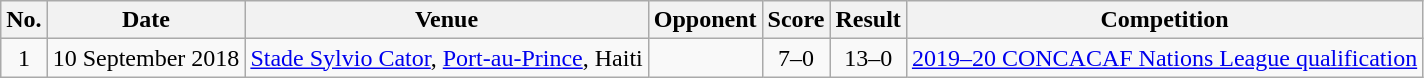<table class="wikitable sortable">
<tr>
<th scope="col">No.</th>
<th scope="col">Date</th>
<th scope="col">Venue</th>
<th scope="col">Opponent</th>
<th scope="col">Score</th>
<th scope="col">Result</th>
<th scope="col">Competition</th>
</tr>
<tr>
<td align="center">1</td>
<td>10 September 2018</td>
<td><a href='#'>Stade Sylvio Cator</a>, <a href='#'>Port-au-Prince</a>, Haiti</td>
<td></td>
<td align="center">7–0</td>
<td align="center">13–0</td>
<td><a href='#'>2019–20 CONCACAF Nations League qualification</a></td>
</tr>
</table>
